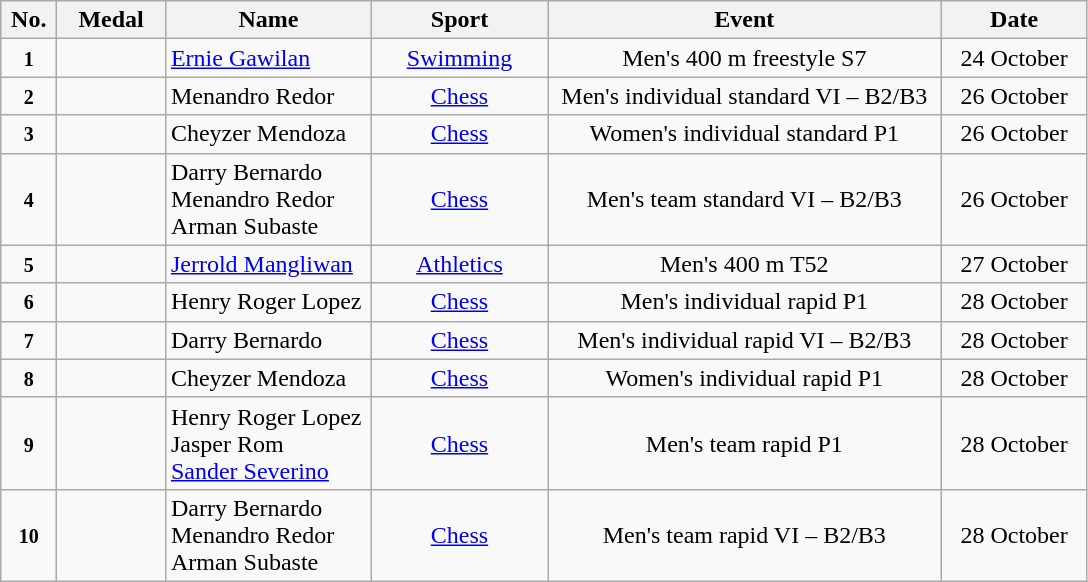<table class="wikitable" style="font-size:100%; text-align:center;">
<tr>
<th width="30">No.</th>
<th width="65">Medal</th>
<th width="130">Name</th>
<th width="110">Sport</th>
<th width="255">Event</th>
<th width="90">Date</th>
</tr>
<tr>
<td><small><strong>1</strong></small></td>
<td></td>
<td align=left><a href='#'>Ernie Gawilan</a></td>
<td> <a href='#'>Swimming</a></td>
<td>Men's 400 m freestyle S7</td>
<td>24 October</td>
</tr>
<tr>
<td><small><strong>2</strong></small></td>
<td></td>
<td align=left>Menandro Redor</td>
<td> <a href='#'>Chess</a></td>
<td>Men's individual standard VI – B2/B3</td>
<td>26 October</td>
</tr>
<tr>
<td><small><strong>3</strong></small></td>
<td></td>
<td align=left>Cheyzer Mendoza</td>
<td> <a href='#'>Chess</a></td>
<td>Women's individual standard P1</td>
<td>26 October</td>
</tr>
<tr>
<td><small><strong>4</strong></small></td>
<td></td>
<td align=left>Darry Bernardo<br>Menandro Redor<br>Arman Subaste</td>
<td> <a href='#'>Chess</a></td>
<td>Men's team standard VI – B2/B3</td>
<td>26 October</td>
</tr>
<tr>
<td><small><strong>5</strong></small></td>
<td></td>
<td align=left><a href='#'>Jerrold Mangliwan</a></td>
<td> <a href='#'>Athletics</a></td>
<td>Men's 400 m T52</td>
<td>27 October</td>
</tr>
<tr>
<td><small><strong>6</strong></small></td>
<td></td>
<td align=left>Henry Roger Lopez</td>
<td> <a href='#'>Chess</a></td>
<td>Men's individual rapid P1</td>
<td>28 October</td>
</tr>
<tr>
<td><small><strong>7</strong></small></td>
<td></td>
<td align=left>Darry Bernardo</td>
<td> <a href='#'>Chess</a></td>
<td>Men's individual rapid VI – B2/B3</td>
<td>28 October</td>
</tr>
<tr>
<td><small><strong>8</strong></small></td>
<td></td>
<td align=left>Cheyzer Mendoza</td>
<td> <a href='#'>Chess</a></td>
<td>Women's individual rapid P1</td>
<td>28 October</td>
</tr>
<tr>
<td><small><strong>9</strong></small></td>
<td></td>
<td align=left>Henry Roger Lopez<br>Jasper Rom<br><a href='#'>Sander Severino</a></td>
<td> <a href='#'>Chess</a></td>
<td>Men's team rapid P1</td>
<td>28 October</td>
</tr>
<tr>
<td><small><strong>10</strong></small></td>
<td></td>
<td align=left>Darry Bernardo<br>Menandro Redor<br>Arman Subaste</td>
<td> <a href='#'>Chess</a></td>
<td>Men's team rapid VI – B2/B3</td>
<td>28 October</td>
</tr>
</table>
